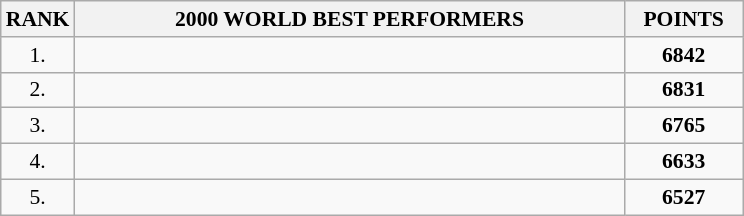<table class="wikitable" style="border-collapse: collapse; font-size: 90%;">
<tr>
<th>RANK</th>
<th align="center" style="width: 25em">2000 WORLD BEST PERFORMERS</th>
<th align="center" style="width: 5em">POINTS</th>
</tr>
<tr>
<td align="center">1.</td>
<td></td>
<td align="center"><strong>6842</strong></td>
</tr>
<tr>
<td align="center">2.</td>
<td></td>
<td align="center"><strong>6831</strong></td>
</tr>
<tr>
<td align="center">3.</td>
<td></td>
<td align="center"><strong>6765</strong></td>
</tr>
<tr>
<td align="center">4.</td>
<td></td>
<td align="center"><strong>6633</strong></td>
</tr>
<tr>
<td align="center">5.</td>
<td></td>
<td align="center"><strong>6527</strong></td>
</tr>
</table>
